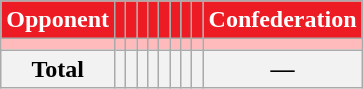<table class="wikitable sortable" style="text-align:center;">
<tr style="color:white">
<th style="background-color:#ED1C24;color:white">Opponent</th>
<th style="background-color:#ED1C24;"></th>
<th style="background-color:#ED1C24;"></th>
<th style="background-color:#ED1C24;"></th>
<th style="background-color:#ED1C24;"></th>
<th style="background-color:#ED1C24;"></th>
<th style="background-color:#ED1C24;"></th>
<th style="background-color:#ED1C24;"></th>
<th style="background-color:#ED1C24;"></th>
<th style="background-color:#ED1C24;color:white">Confederation</th>
</tr>
<tr bgcolor="#ffbbbb">
<td></td>
<td></td>
<td></td>
<td></td>
<td></td>
<td></td>
<td></td>
<td></td>
<td></td>
<td></td>
</tr>
<tr>
<th>Total</th>
<th></th>
<th></th>
<th></th>
<th></th>
<th></th>
<th></th>
<th></th>
<th></th>
<th>—</th>
</tr>
</table>
